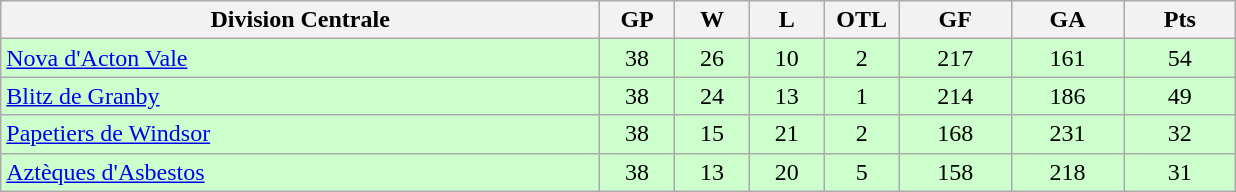<table class="wikitable">
<tr>
<th width="40%" bgcolor="#e0e0e0">Division Centrale</th>
<th width="5%" bgcolor="#e0e0e0">GP</th>
<th width="5%" bgcolor="#e0e0e0">W</th>
<th width="5%" bgcolor="#e0e0e0">L</th>
<th width="5%" bgcolor="#e0e0e0">OTL</th>
<th width="7.5%" bgcolor="#e0e0e0">GF</th>
<th width="7.5%" bgcolor="#e0e0e0">GA</th>
<th width="7.5%" bgcolor="#e0e0e0">Pts</th>
</tr>
<tr align="center" bgcolor="#CCFFCC">
<td align="left"><a href='#'>Nova d'Acton Vale</a></td>
<td>38</td>
<td>26</td>
<td>10</td>
<td>2</td>
<td>217</td>
<td>161</td>
<td>54</td>
</tr>
<tr align="center" bgcolor="#CCFFCC">
<td align="left"><a href='#'>Blitz de Granby</a></td>
<td>38</td>
<td>24</td>
<td>13</td>
<td>1</td>
<td>214</td>
<td>186</td>
<td>49</td>
</tr>
<tr align="center" bgcolor="#CCFFCC">
<td align="left"><a href='#'>Papetiers de Windsor</a></td>
<td>38</td>
<td>15</td>
<td>21</td>
<td>2</td>
<td>168</td>
<td>231</td>
<td>32</td>
</tr>
<tr align="center" bgcolor="#CCFFCC">
<td align="left"><a href='#'>Aztèques d'Asbestos</a></td>
<td>38</td>
<td>13</td>
<td>20</td>
<td>5</td>
<td>158</td>
<td>218</td>
<td>31</td>
</tr>
</table>
